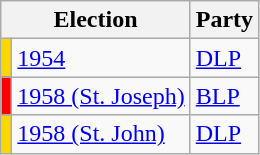<table class="wikitable">
<tr>
<th colspan="2">Election</th>
<th>Party</th>
</tr>
<tr>
<td style="background-color: #FFD700"></td>
<td><a href='#'>1954</a></td>
<td><a href='#'>DLP</a></td>
</tr>
<tr>
<td style="background-color: red"></td>
<td><a href='#'>1958 (St. Joseph)</a></td>
<td><a href='#'>BLP</a></td>
</tr>
<tr>
<td style="background-color: #FFD700"></td>
<td><a href='#'>1958 (St. John)</a></td>
<td><a href='#'>DLP</a></td>
</tr>
</table>
